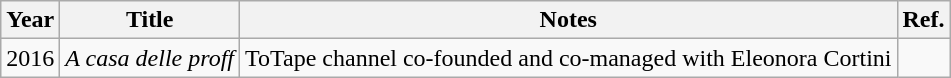<table class="wikitable">
<tr>
<th>Year</th>
<th>Title</th>
<th>Notes</th>
<th>Ref.</th>
</tr>
<tr>
<td>2016</td>
<td><em>A casa delle proff</em></td>
<td>ToTape channel co-founded and co-managed with Eleonora Cortini</td>
<td></td>
</tr>
</table>
